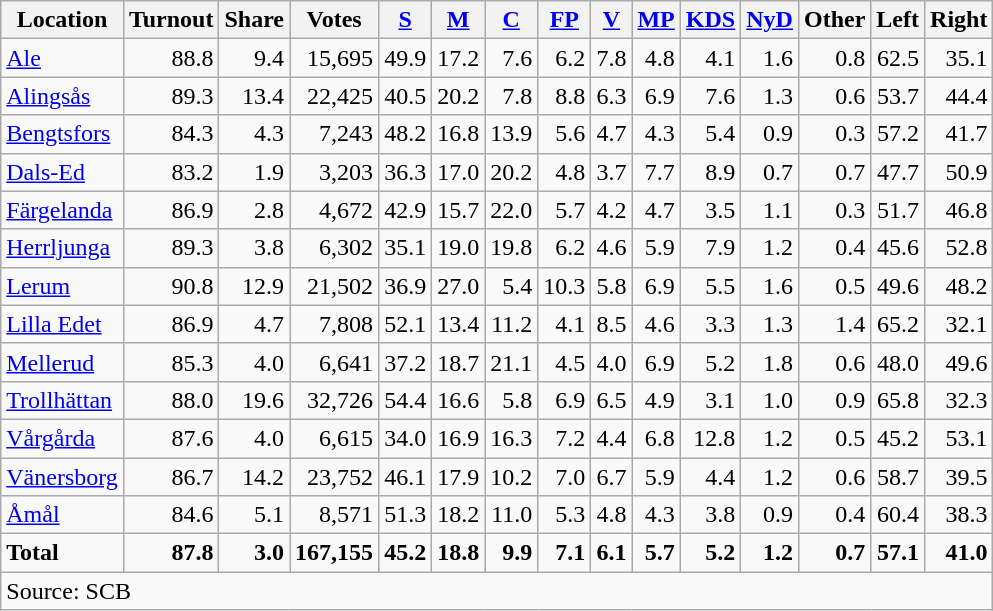<table class="wikitable sortable" style=text-align:right>
<tr>
<th>Location</th>
<th>Turnout</th>
<th>Share</th>
<th>Votes</th>
<th><a href='#'>S</a></th>
<th><a href='#'>M</a></th>
<th><a href='#'>C</a></th>
<th><a href='#'>FP</a></th>
<th><a href='#'>V</a></th>
<th><a href='#'>MP</a></th>
<th><a href='#'>KDS</a></th>
<th><a href='#'>NyD</a></th>
<th>Other</th>
<th>Left</th>
<th>Right</th>
</tr>
<tr>
<td align=left><a href='#'>Ale</a></td>
<td>88.8</td>
<td>9.4</td>
<td>15,695</td>
<td>49.9</td>
<td>17.2</td>
<td>7.6</td>
<td>6.2</td>
<td>7.8</td>
<td>4.8</td>
<td>4.1</td>
<td>1.6</td>
<td>0.8</td>
<td>62.5</td>
<td>35.1</td>
</tr>
<tr>
<td align=left><a href='#'>Alingsås</a></td>
<td>89.3</td>
<td>13.4</td>
<td>22,425</td>
<td>40.5</td>
<td>20.2</td>
<td>7.8</td>
<td>8.8</td>
<td>6.3</td>
<td>6.9</td>
<td>7.6</td>
<td>1.3</td>
<td>0.6</td>
<td>53.7</td>
<td>44.4</td>
</tr>
<tr>
<td align=left><a href='#'>Bengtsfors</a></td>
<td>84.3</td>
<td>4.3</td>
<td>7,243</td>
<td>48.2</td>
<td>16.8</td>
<td>13.9</td>
<td>5.6</td>
<td>4.7</td>
<td>4.3</td>
<td>5.4</td>
<td>0.9</td>
<td>0.3</td>
<td>57.2</td>
<td>41.7</td>
</tr>
<tr>
<td align=left><a href='#'>Dals-Ed</a></td>
<td>83.2</td>
<td>1.9</td>
<td>3,203</td>
<td>36.3</td>
<td>17.0</td>
<td>20.2</td>
<td>4.8</td>
<td>3.7</td>
<td>7.7</td>
<td>8.9</td>
<td>0.7</td>
<td>0.7</td>
<td>47.7</td>
<td>50.9</td>
</tr>
<tr>
<td align=left><a href='#'>Färgelanda</a></td>
<td>86.9</td>
<td>2.8</td>
<td>4,672</td>
<td>42.9</td>
<td>15.7</td>
<td>22.0</td>
<td>5.7</td>
<td>4.2</td>
<td>4.7</td>
<td>3.5</td>
<td>1.1</td>
<td>0.3</td>
<td>51.7</td>
<td>46.8</td>
</tr>
<tr>
<td align=left><a href='#'>Herrljunga</a></td>
<td>89.3</td>
<td>3.8</td>
<td>6,302</td>
<td>35.1</td>
<td>19.0</td>
<td>19.8</td>
<td>6.2</td>
<td>4.6</td>
<td>5.9</td>
<td>7.9</td>
<td>1.2</td>
<td>0.4</td>
<td>45.6</td>
<td>52.8</td>
</tr>
<tr>
<td align=left><a href='#'>Lerum</a></td>
<td>90.8</td>
<td>12.9</td>
<td>21,502</td>
<td>36.9</td>
<td>27.0</td>
<td>5.4</td>
<td>10.3</td>
<td>5.8</td>
<td>6.9</td>
<td>5.5</td>
<td>1.6</td>
<td>0.5</td>
<td>49.6</td>
<td>48.2</td>
</tr>
<tr>
<td align=left><a href='#'>Lilla Edet</a></td>
<td>86.9</td>
<td>4.7</td>
<td>7,808</td>
<td>52.1</td>
<td>13.4</td>
<td>11.2</td>
<td>4.1</td>
<td>8.5</td>
<td>4.6</td>
<td>3.3</td>
<td>1.3</td>
<td>1.4</td>
<td>65.2</td>
<td>32.1</td>
</tr>
<tr>
<td align=left><a href='#'>Mellerud</a></td>
<td>85.3</td>
<td>4.0</td>
<td>6,641</td>
<td>37.2</td>
<td>18.7</td>
<td>21.1</td>
<td>4.5</td>
<td>4.0</td>
<td>6.9</td>
<td>5.2</td>
<td>1.8</td>
<td>0.6</td>
<td>48.0</td>
<td>49.6</td>
</tr>
<tr>
<td align=left><a href='#'>Trollhättan</a></td>
<td>88.0</td>
<td>19.6</td>
<td>32,726</td>
<td>54.4</td>
<td>16.6</td>
<td>5.8</td>
<td>6.9</td>
<td>6.5</td>
<td>4.9</td>
<td>3.1</td>
<td>1.0</td>
<td>0.9</td>
<td>65.8</td>
<td>32.3</td>
</tr>
<tr>
<td align=left><a href='#'>Vårgårda</a></td>
<td>87.6</td>
<td>4.0</td>
<td>6,615</td>
<td>34.0</td>
<td>16.9</td>
<td>16.3</td>
<td>7.2</td>
<td>4.4</td>
<td>6.8</td>
<td>12.8</td>
<td>1.2</td>
<td>0.5</td>
<td>45.2</td>
<td>53.1</td>
</tr>
<tr>
<td align=left><a href='#'>Vänersborg</a></td>
<td>86.7</td>
<td>14.2</td>
<td>23,752</td>
<td>46.1</td>
<td>17.9</td>
<td>10.2</td>
<td>7.0</td>
<td>6.7</td>
<td>5.9</td>
<td>4.4</td>
<td>1.2</td>
<td>0.6</td>
<td>58.7</td>
<td>39.5</td>
</tr>
<tr>
<td align=left><a href='#'>Åmål</a></td>
<td>84.6</td>
<td>5.1</td>
<td>8,571</td>
<td>51.3</td>
<td>18.2</td>
<td>11.0</td>
<td>5.3</td>
<td>4.8</td>
<td>4.3</td>
<td>3.8</td>
<td>0.9</td>
<td>0.4</td>
<td>60.4</td>
<td>38.3</td>
</tr>
<tr>
<td align=left><strong>Total</strong></td>
<td><strong>87.8</strong></td>
<td><strong>3.0</strong></td>
<td><strong>167,155</strong></td>
<td><strong>45.2</strong></td>
<td><strong>18.8</strong></td>
<td><strong>9.9</strong></td>
<td><strong>7.1</strong></td>
<td><strong>6.1</strong></td>
<td><strong>5.7</strong></td>
<td><strong>5.2</strong></td>
<td><strong>1.2</strong></td>
<td><strong>0.7</strong></td>
<td><strong>57.1</strong></td>
<td><strong>41.0</strong></td>
</tr>
<tr>
<td align=left colspan=15>Source: SCB </td>
</tr>
</table>
